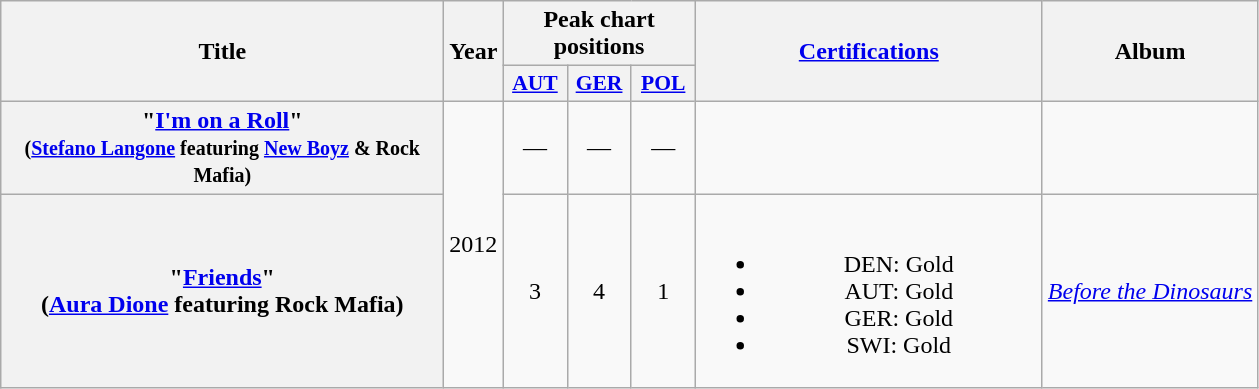<table class="wikitable plainrowheaders" style="text-align:center;">
<tr>
<th scope="col" rowspan="2" style="width:18em;">Title</th>
<th scope="col" rowspan="2">Year</th>
<th scope="col" colspan="3">Peak chart positions</th>
<th scope="col" rowspan="2" style="width:14em;"><a href='#'>Certifications</a></th>
<th scope="col" rowspan="2">Album</th>
</tr>
<tr>
<th scope="col" style="width:2.5em;font-size:90%;"><a href='#'>AUT</a><br></th>
<th scope="col" style="width:2.5em;font-size:90%;"><a href='#'>GER</a><br></th>
<th scope="col" style="width:2.5em;font-size:90%;"><a href='#'>POL</a><br></th>
</tr>
<tr>
<th scope="row">"<a href='#'>I'm on a Roll</a>"<br><small>(<a href='#'>Stefano Langone</a> featuring <a href='#'>New Boyz</a> & Rock Mafia)</small></th>
<td rowspan="2">2012</td>
<td>—</td>
<td>—</td>
<td>—</td>
<td></td>
<td></td>
</tr>
<tr>
<th scope="row">"<a href='#'>Friends</a>" <span><br>(<a href='#'>Aura Dione</a> featuring Rock Mafia)</span></th>
<td>3</td>
<td>4</td>
<td>1</td>
<td><br><ul><li>DEN: Gold</li><li>AUT: Gold</li><li>GER: Gold</li><li>SWI: Gold</li></ul></td>
<td><em><a href='#'>Before the Dinosaurs</a></em></td>
</tr>
</table>
